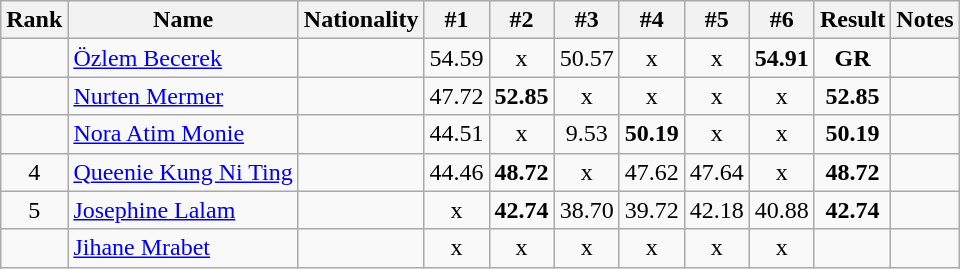<table class="wikitable sortable" style="text-align:center">
<tr>
<th>Rank</th>
<th>Name</th>
<th>Nationality</th>
<th>#1</th>
<th>#2</th>
<th>#3</th>
<th>#4</th>
<th>#5</th>
<th>#6</th>
<th>Result</th>
<th>Notes</th>
</tr>
<tr>
<td></td>
<td align=left><a href='#'>Özlem Becerek</a></td>
<td align=left></td>
<td>54.59</td>
<td>x</td>
<td>50.57</td>
<td>x</td>
<td>x</td>
<td><strong>54.91</strong></td>
<td><strong>GR</strong></td>
</tr>
<tr>
<td></td>
<td align=left><a href='#'>Nurten Mermer</a></td>
<td align=left></td>
<td>47.72</td>
<td><strong>52.85</strong></td>
<td>x</td>
<td>x</td>
<td>x</td>
<td>x</td>
<td><strong>52.85</strong></td>
<td></td>
</tr>
<tr>
<td></td>
<td align=left><a href='#'>Nora Atim Monie</a></td>
<td align=left></td>
<td>44.51</td>
<td>x</td>
<td>9.53</td>
<td><strong>50.19</strong></td>
<td>x</td>
<td>x</td>
<td><strong>50.19</strong></td>
<td></td>
</tr>
<tr>
<td>4</td>
<td align=left><a href='#'>Queenie Kung Ni Ting</a></td>
<td align=left></td>
<td>44.46</td>
<td><strong>48.72</strong></td>
<td>x</td>
<td>47.62</td>
<td>47.64</td>
<td>x</td>
<td><strong>48.72</strong></td>
<td></td>
</tr>
<tr>
<td>5</td>
<td align=left><a href='#'>Josephine Lalam</a></td>
<td align=left></td>
<td>x</td>
<td><strong>42.74</strong></td>
<td>38.70</td>
<td>39.72</td>
<td>42.18</td>
<td>40.88</td>
<td><strong>42.74</strong></td>
<td></td>
</tr>
<tr>
<td></td>
<td align=left><a href='#'>Jihane Mrabet</a></td>
<td align=left></td>
<td>x</td>
<td>x</td>
<td>x</td>
<td>x</td>
<td>x</td>
<td>x</td>
<td><strong></strong></td>
<td></td>
</tr>
</table>
